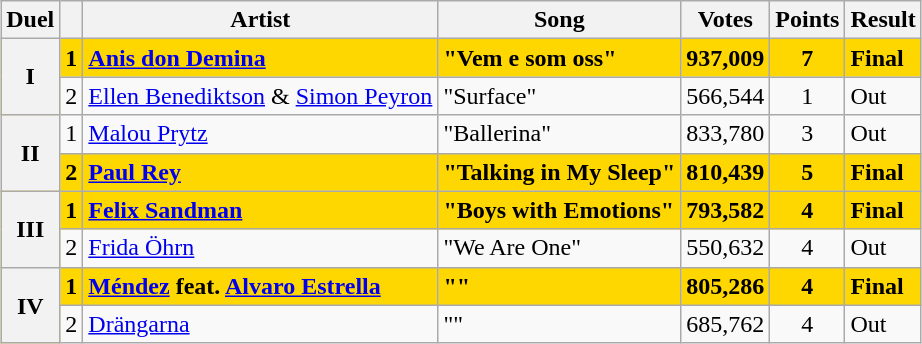<table class="sortable wikitable" style="margin: 1em auto 1em auto; text-align:center;">
<tr>
<th>Duel</th>
<th></th>
<th>Artist</th>
<th>Song</th>
<th>Votes</th>
<th>Points</th>
<th>Result</th>
</tr>
<tr style="background:gold;">
<th rowspan="2" class="unsortable">I</th>
<td><strong>1</strong></td>
<td align="left"><strong><a href='#'>Anis don Demina</a></strong></td>
<td align="left"><strong>"Vem e som oss"</strong></td>
<td><strong>937,009</strong></td>
<td><strong>7</strong></td>
<td align="left"><strong>Final</strong></td>
</tr>
<tr>
<td>2</td>
<td align="left"><a href='#'>Ellen Benediktson</a> & <a href='#'>Simon Peyron</a></td>
<td align="left">"Surface"</td>
<td>566,544</td>
<td>1</td>
<td align="left">Out</td>
</tr>
<tr>
<th rowspan="2">II</th>
<td>1</td>
<td align="left"><a href='#'>Malou Prytz</a></td>
<td align="left">"Ballerina"</td>
<td>833,780</td>
<td>3</td>
<td align="left">Out</td>
</tr>
<tr style="background:gold;">
<td><strong>2</strong></td>
<td align="left"><strong><a href='#'>Paul Rey</a></strong></td>
<td align="left"><strong>"Talking in My Sleep"</strong></td>
<td><strong>810,439</strong></td>
<td><strong>5</strong></td>
<td align="left"><strong>Final</strong></td>
</tr>
<tr style="background:gold;">
<th rowspan="2" class="unsortable">III</th>
<td><strong>1</strong></td>
<td align="left"><strong><a href='#'>Felix Sandman</a></strong></td>
<td align="left"><strong>"Boys with Emotions"</strong></td>
<td><strong>793,582</strong></td>
<td><strong>4</strong></td>
<td align="left"><strong>Final</strong></td>
</tr>
<tr>
<td>2</td>
<td align="left"><a href='#'>Frida Öhrn</a></td>
<td align="left">"We Are One"</td>
<td>550,632</td>
<td>4</td>
<td align="left">Out</td>
</tr>
<tr style="background:gold;">
<th rowspan="2">IV</th>
<td><strong>1</strong></td>
<td align="left"><strong><a href='#'>Méndez</a> feat. <a href='#'>Alvaro Estrella</a></strong></td>
<td align="left"><strong>""</strong></td>
<td><strong>805,286</strong></td>
<td><strong>4</strong></td>
<td align="left"><strong>Final</strong></td>
</tr>
<tr>
<td>2</td>
<td align="left"><a href='#'>Drängarna</a></td>
<td align="left">""</td>
<td>685,762</td>
<td>4</td>
<td align="left">Out</td>
</tr>
</table>
